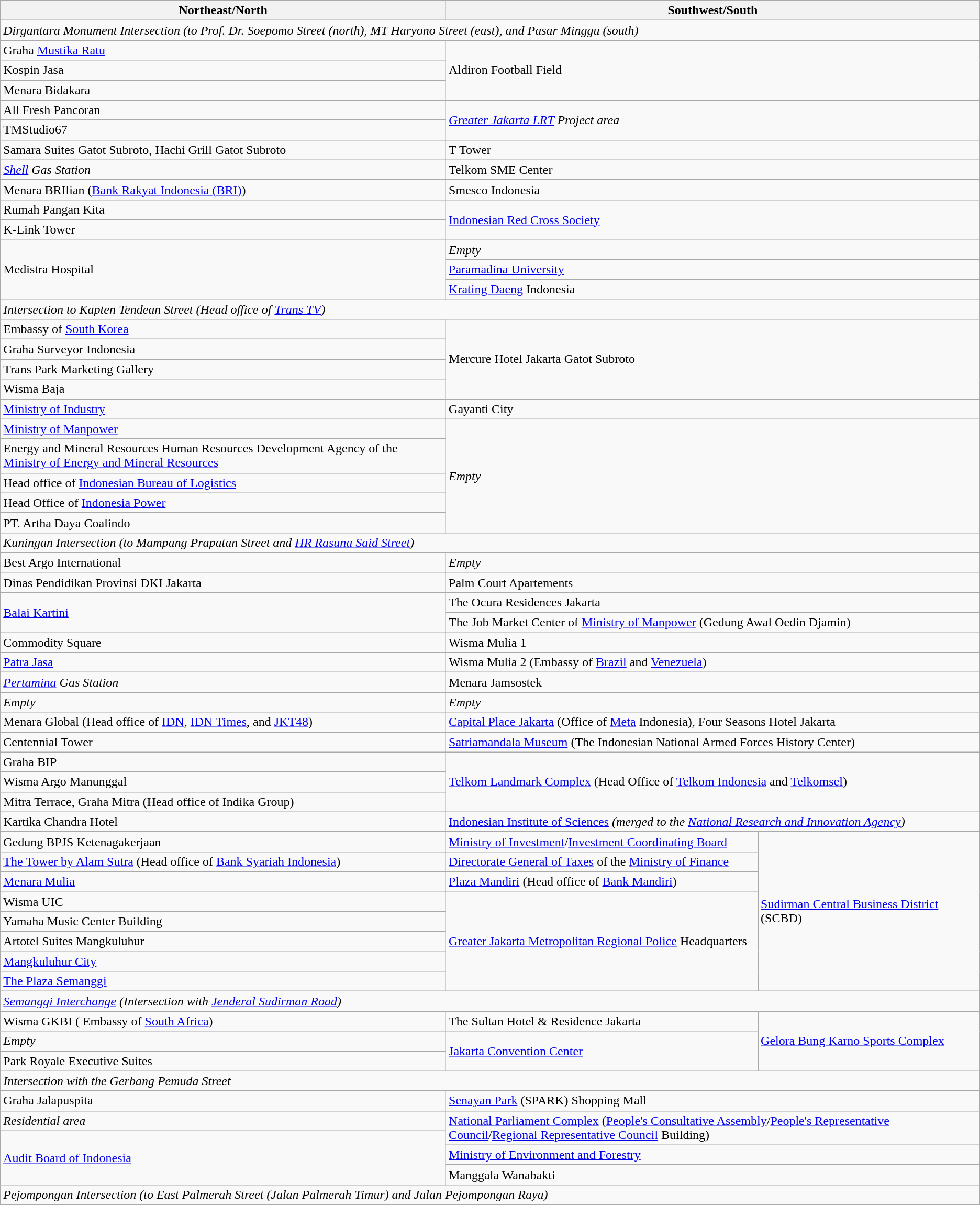<table class="wikitable">
<tr>
<th>Northeast/North</th>
<th colspan="2">Southwest/South</th>
</tr>
<tr>
<td colspan="3"><em>Dirgantara Monument Intersection (to Prof. Dr. Soepomo Street (north), MT Haryono Street (east), and Pasar Minggu (south)</em></td>
</tr>
<tr>
<td>Graha <a href='#'>Mustika Ratu</a></td>
<td colspan="2" rowspan="3">Aldiron Football Field</td>
</tr>
<tr>
<td>Kospin Jasa</td>
</tr>
<tr>
<td>Menara Bidakara</td>
</tr>
<tr>
<td>All Fresh Pancoran</td>
<td colspan="2" rowspan="2"><em><a href='#'>Greater Jakarta LRT</a> Project area</em></td>
</tr>
<tr>
<td>TMStudio67</td>
</tr>
<tr>
<td>Samara Suites Gatot Subroto, Hachi Grill Gatot Subroto</td>
<td colspan="2">T Tower</td>
</tr>
<tr>
<td><em><a href='#'>Shell</a> Gas Station</em></td>
<td colspan="2">Telkom SME Center</td>
</tr>
<tr>
<td>Menara BRIlian (<a href='#'>Bank Rakyat Indonesia (BRI)</a>)</td>
<td colspan="2">Smesco Indonesia</td>
</tr>
<tr>
<td>Rumah Pangan Kita</td>
<td colspan="2" rowspan="2"><a href='#'>Indonesian Red Cross Society</a></td>
</tr>
<tr>
<td>K-Link Tower</td>
</tr>
<tr>
<td rowspan="3">Medistra Hospital</td>
<td colspan="2"><em>Empty</em></td>
</tr>
<tr>
<td colspan="2"><a href='#'>Paramadina University</a></td>
</tr>
<tr>
<td colspan="2"><a href='#'>Krating Daeng</a> Indonesia</td>
</tr>
<tr>
<td colspan="3"><em>Intersection to Kapten Tendean Street (Head office of <a href='#'>Trans TV</a>)</em></td>
</tr>
<tr>
<td> Embassy of <a href='#'>South Korea</a></td>
<td colspan="2" rowspan="4">Mercure Hotel Jakarta Gatot Subroto</td>
</tr>
<tr>
<td>Graha Surveyor Indonesia</td>
</tr>
<tr>
<td>Trans Park Marketing Gallery</td>
</tr>
<tr>
<td>Wisma Baja</td>
</tr>
<tr>
<td><a href='#'>Ministry of Industry</a></td>
<td colspan="2">Gayanti City</td>
</tr>
<tr>
<td><a href='#'>Ministry of Manpower</a></td>
<td colspan="2" rowspan="5"><em>Empty</em></td>
</tr>
<tr>
<td>Energy and Mineral Resources Human Resources Development Agency of the <a href='#'>Ministry of Energy and Mineral Resources</a></td>
</tr>
<tr>
<td>Head office of <a href='#'>Indonesian Bureau of Logistics</a></td>
</tr>
<tr>
<td>Head Office of <a href='#'>Indonesia Power</a></td>
</tr>
<tr>
<td>PT. Artha Daya Coalindo</td>
</tr>
<tr>
<td colspan="3"><em>Kuningan Intersection (to Mampang Prapatan Street and <a href='#'>HR Rasuna Said Street</a>)</em></td>
</tr>
<tr>
<td>Best Argo International</td>
<td colspan="2" rowspan="2"><em>Empty</em></td>
</tr>
<tr>
<td rowspan="2">Dinas Pendidikan Provinsi DKI Jakarta</td>
</tr>
<tr>
<td colspan="2">Palm Court Apartements</td>
</tr>
<tr>
<td rowspan="2"><a href='#'>Balai Kartini</a></td>
<td colspan="2">The Ocura Residences Jakarta</td>
</tr>
<tr>
<td colspan="2">The Job Market  Center of  <a href='#'>Ministry of Manpower</a> (Gedung Awal Oedin Djamin)</td>
</tr>
<tr>
<td>Commodity Square</td>
<td colspan="2">Wisma Mulia 1</td>
</tr>
<tr>
<td><a href='#'>Patra Jasa</a></td>
<td colspan="2">Wisma Mulia 2 (Embassy of  <a href='#'>Brazil</a> and  <a href='#'>Venezuela</a>)</td>
</tr>
<tr>
<td><em><a href='#'>Pertamina</a> Gas Station</em></td>
<td colspan="2">Menara Jamsostek</td>
</tr>
<tr>
<td><em>Empty</em></td>
<td colspan="2"><em>Empty</em></td>
</tr>
<tr>
<td>Menara Global (Head office of <a href='#'>IDN</a>, <a href='#'>IDN Times</a>, and <a href='#'>JKT48</a>)</td>
<td colspan="2"><a href='#'>Capital Place Jakarta</a> (Office of <a href='#'>Meta</a> Indonesia), Four Seasons Hotel Jakarta</td>
</tr>
<tr>
<td>Centennial Tower</td>
<td colspan="2"><a href='#'>Satriamandala Museum</a> (The Indonesian National Armed Forces History Center)</td>
</tr>
<tr>
<td>Graha BIP</td>
<td colspan="2" rowspan="3"><a href='#'>Telkom Landmark Complex</a> (Head Office of <a href='#'>Telkom Indonesia</a> and <a href='#'>Telkomsel</a>)</td>
</tr>
<tr>
<td>Wisma Argo Manunggal</td>
</tr>
<tr>
<td>Mitra Terrace, Graha Mitra (Head office of Indika Group)</td>
</tr>
<tr>
<td>Kartika Chandra Hotel</td>
<td colspan="2"><a href='#'>Indonesian Institute of Sciences</a> <em>(merged to the <a href='#'>National Research and Innovation Agency</a>)</em></td>
</tr>
<tr>
<td>Gedung BPJS Ketenagakerjaan</td>
<td><a href='#'>Ministry of Investment</a>/<a href='#'>Investment Coordinating Board</a></td>
<td rowspan="8"><a href='#'>Sudirman Central Business District</a> (SCBD)</td>
</tr>
<tr>
<td><a href='#'>The Tower by Alam Sutra</a> (Head office of <a href='#'>Bank Syariah Indonesia</a>)</td>
<td><a href='#'>Directorate General of Taxes</a> of the <a href='#'>Ministry of Finance</a></td>
</tr>
<tr>
<td><a href='#'>Menara Mulia</a></td>
<td><a href='#'>Plaza Mandiri</a> (Head office of <a href='#'>Bank Mandiri</a>)</td>
</tr>
<tr>
<td>Wisma UIC</td>
<td rowspan="5"><a href='#'>Greater Jakarta Metropolitan Regional Police</a> Headquarters</td>
</tr>
<tr>
<td>Yamaha Music Center Building</td>
</tr>
<tr>
<td>Artotel Suites Mangkuluhur</td>
</tr>
<tr>
<td><a href='#'>Mangkuluhur City</a></td>
</tr>
<tr>
<td><a href='#'>The Plaza Semanggi</a></td>
</tr>
<tr>
<td colspan="3"><em><a href='#'>Semanggi Interchange</a> (Intersection with  <a href='#'>Jenderal Sudirman Road</a>)</em></td>
</tr>
<tr>
<td>Wisma GKBI ( Embassy of <a href='#'>South Africa</a>)</td>
<td>The Sultan Hotel & Residence Jakarta</td>
<td rowspan="3"><a href='#'>Gelora Bung Karno Sports Complex</a></td>
</tr>
<tr>
<td><em>Empty</em></td>
<td rowspan="2"><a href='#'>Jakarta Convention Center</a></td>
</tr>
<tr>
<td>Park Royale Executive Suites</td>
</tr>
<tr>
<td colspan="3"><em>Intersection with the Gerbang Pemuda Street</em></td>
</tr>
<tr>
<td>Graha Jalapuspita</td>
<td colspan="2"><a href='#'>Senayan Park</a> (SPARK) Shopping Mall</td>
</tr>
<tr>
<td><em>Residential area</em></td>
<td colspan="2" rowspan="2"><a href='#'>National Parliament Complex</a> (<a href='#'>People's Consultative Assembly</a>/<a href='#'>People's Representative Council</a>/<a href='#'>Regional Representative Council</a> Building)</td>
</tr>
<tr>
<td rowspan="3"><a href='#'>Audit Board of Indonesia</a></td>
</tr>
<tr>
<td colspan="2"><a href='#'>Ministry of Environment and Forestry</a></td>
</tr>
<tr>
<td colspan="2">Manggala Wanabakti</td>
</tr>
<tr>
<td colspan="3"><em>Pejompongan Intersection (to East Palmerah Street (Jalan Palmerah Timur) and Jalan Pejompongan Raya)</em></td>
</tr>
</table>
